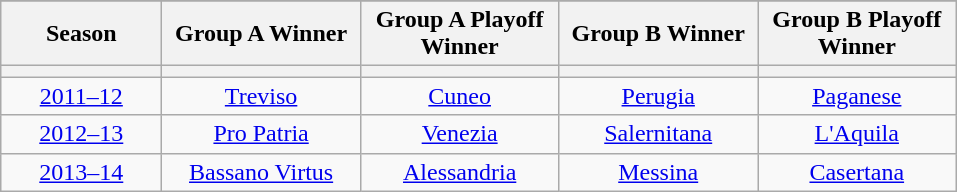<table class="wikitable" style="text-align: center">
<tr>
</tr>
<tr>
<th>Season</th>
<th>Group A Winner</th>
<th>Group A Playoff Winner</th>
<th>Group B Winner</th>
<th>Group B Playoff Winner</th>
</tr>
<tr>
<th width=100></th>
<th width=125></th>
<th width=125></th>
<th width=125></th>
<th width=125></th>
</tr>
<tr>
<td><a href='#'>2011–12</a></td>
<td><a href='#'>Treviso</a></td>
<td><a href='#'>Cuneo</a></td>
<td><a href='#'>Perugia</a></td>
<td><a href='#'>Paganese</a></td>
</tr>
<tr>
<td><a href='#'>2012–13</a></td>
<td><a href='#'>Pro Patria</a></td>
<td><a href='#'>Venezia</a></td>
<td><a href='#'>Salernitana</a></td>
<td><a href='#'>L'Aquila</a></td>
</tr>
<tr>
<td><a href='#'>2013–14</a></td>
<td><a href='#'>Bassano Virtus</a></td>
<td><a href='#'>Alessandria</a></td>
<td><a href='#'>Messina</a></td>
<td><a href='#'>Casertana</a></td>
</tr>
</table>
